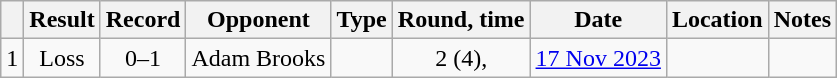<table class="wikitable" style="text-align:center">
<tr>
<th></th>
<th>Result</th>
<th>Record</th>
<th>Opponent</th>
<th>Type</th>
<th>Round, time</th>
<th>Date</th>
<th>Location</th>
<th>Notes</th>
</tr>
<tr>
<td>1</td>
<td>Loss</td>
<td>0–1</td>
<td style="text-align:left;">Adam Brooks</td>
<td></td>
<td>2 (4), </td>
<td><a href='#'>17 Nov 2023</a></td>
<td style="text-align:left;"></td>
<td style="text-align:left;"></td>
</tr>
</table>
